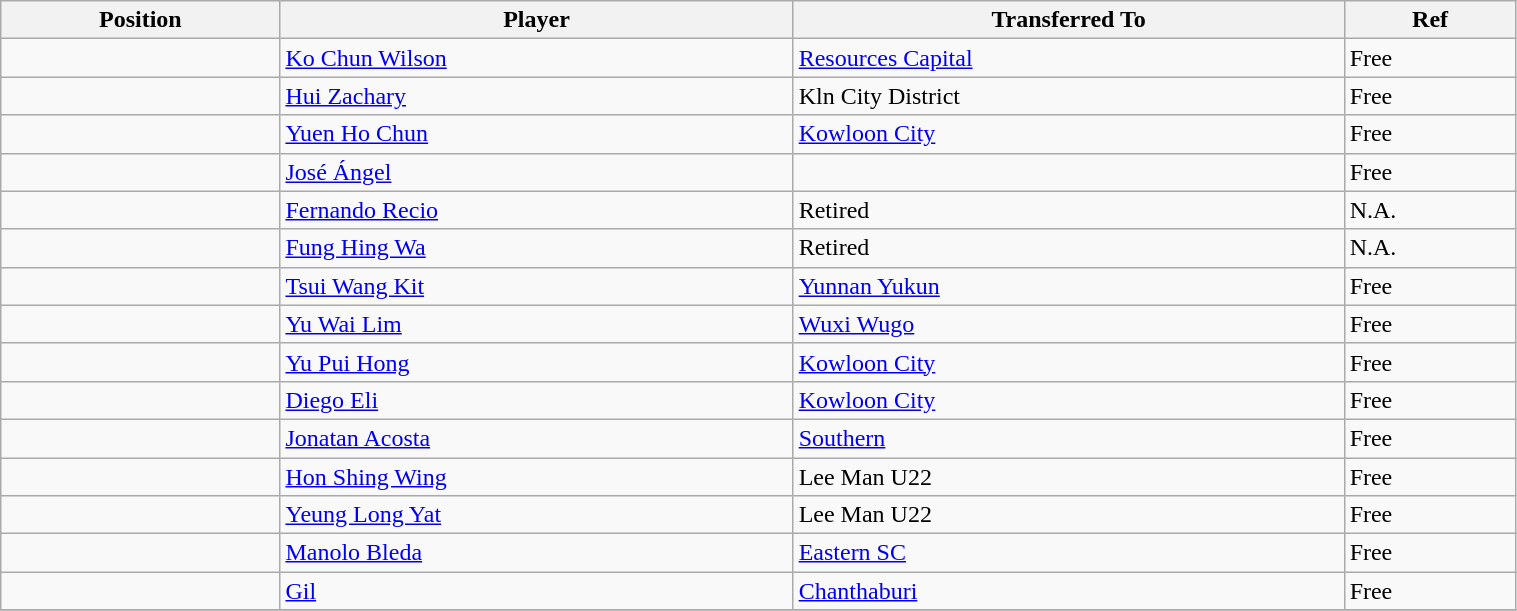<table class="wikitable sortable" style="width:80%; text-align:center; font-size:100%; text-align:left;">
<tr>
<th>Position</th>
<th>Player</th>
<th>Transferred To</th>
<th>Ref</th>
</tr>
<tr>
<td></td>
<td> <a href='#'>Ko Chun Wilson</a></td>
<td> <a href='#'>Resources Capital</a></td>
<td>Free</td>
</tr>
<tr>
<td></td>
<td> <a href='#'>Hui Zachary</a></td>
<td> Kln City District</td>
<td>Free</td>
</tr>
<tr>
<td></td>
<td> <a href='#'>Yuen Ho Chun</a></td>
<td> <a href='#'>Kowloon City</a></td>
<td>Free</td>
</tr>
<tr>
<td></td>
<td> <a href='#'>José Ángel</a></td>
<td></td>
<td>Free </td>
</tr>
<tr>
<td></td>
<td> <a href='#'>Fernando Recio</a></td>
<td>Retired</td>
<td>N.A. </td>
</tr>
<tr>
<td></td>
<td> <a href='#'>Fung Hing Wa</a></td>
<td>Retired</td>
<td>N.A. </td>
</tr>
<tr>
<td></td>
<td> <a href='#'>Tsui Wang Kit</a></td>
<td> <a href='#'>Yunnan Yukun</a></td>
<td>Free </td>
</tr>
<tr>
<td></td>
<td> <a href='#'>Yu Wai Lim</a></td>
<td> <a href='#'>Wuxi Wugo</a></td>
<td>Free </td>
</tr>
<tr>
<td></td>
<td> <a href='#'>Yu Pui Hong</a></td>
<td> <a href='#'>Kowloon City</a></td>
<td>Free </td>
</tr>
<tr>
<td></td>
<td> <a href='#'>Diego Eli</a></td>
<td> <a href='#'>Kowloon City</a></td>
<td>Free </td>
</tr>
<tr>
<td></td>
<td> <a href='#'>Jonatan Acosta</a></td>
<td> <a href='#'>Southern</a></td>
<td>Free </td>
</tr>
<tr>
<td></td>
<td> <a href='#'>Hon Shing Wing</a></td>
<td> Lee Man U22</td>
<td>Free</td>
</tr>
<tr>
<td></td>
<td> <a href='#'>Yeung Long Yat</a></td>
<td> Lee Man U22</td>
<td>Free</td>
</tr>
<tr>
<td></td>
<td> <a href='#'>Manolo Bleda</a></td>
<td> <a href='#'>Eastern SC</a></td>
<td>Free</td>
</tr>
<tr>
<td></td>
<td> <a href='#'>Gil</a></td>
<td> <a href='#'>Chanthaburi</a></td>
<td>Free</td>
</tr>
<tr>
</tr>
</table>
